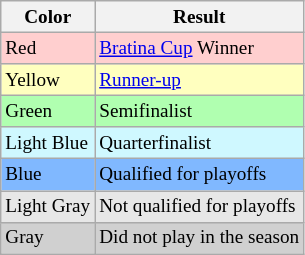<table class="wikitable" style="font-size: 80%;">
<tr>
<th>Color</th>
<th>Result</th>
</tr>
<tr bgcolor="#ffcfcf">
<td>Red</td>
<td><a href='#'>Bratina Cup</a> Winner</td>
</tr>
<tr bgcolor="#ffffbf">
<td>Yellow</td>
<td><a href='#'>Runner-up</a></td>
</tr>
<tr bgcolor="#b0ffb0">
<td>Green</td>
<td>Semifinalist</td>
</tr>
<tr bgcolor="#cff8ff">
<td>Light Blue</td>
<td>Quarterfinalist</td>
</tr>
<tr bgcolor="#80b8ff">
<td>Blue</td>
<td>Qualified for playoffs</td>
</tr>
<tr bgcolor="#e7e7e7">
<td>Light Gray</td>
<td>Not qualified for playoffs</td>
</tr>
<tr bgcolor="#d0d0d0">
<td>Gray</td>
<td>Did not play in the season</td>
</tr>
</table>
